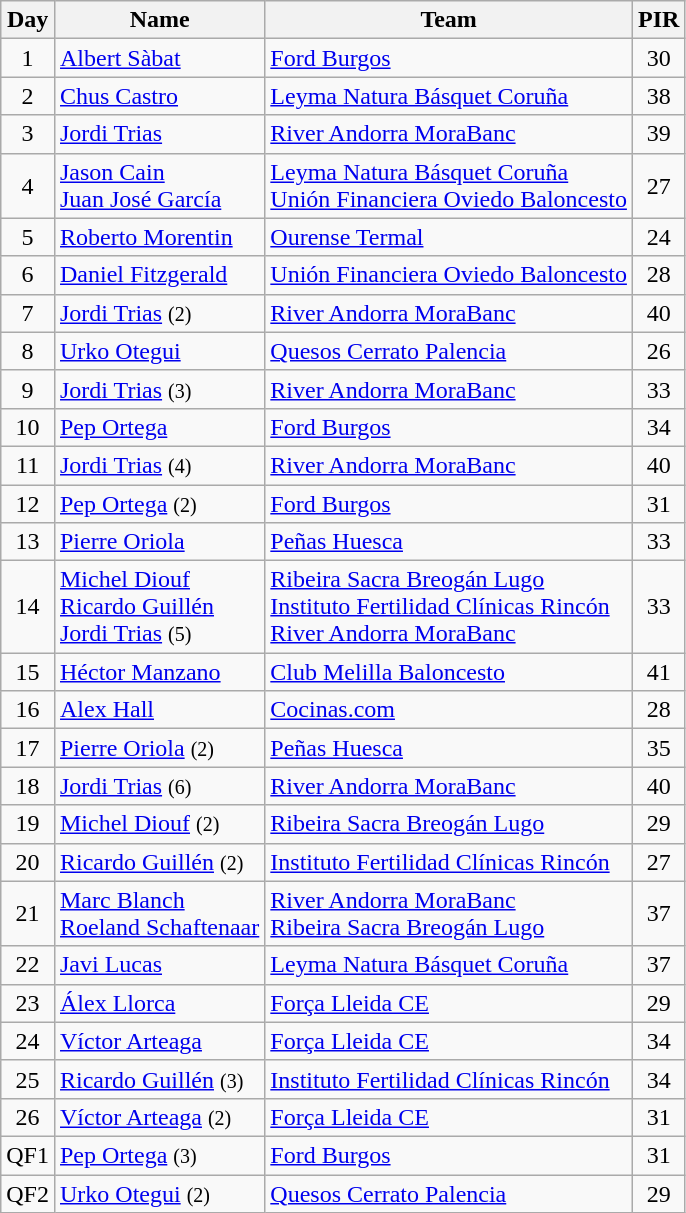<table class="wikitable">
<tr>
<th>Day</th>
<th>Name</th>
<th>Team</th>
<th>PIR</th>
</tr>
<tr>
<td style="text-align:center;">1</td>
<td> <a href='#'>Albert Sàbat</a></td>
<td><a href='#'>Ford Burgos</a></td>
<td style="text-align:center;">30</td>
</tr>
<tr>
<td style="text-align:center;">2</td>
<td> <a href='#'>Chus Castro</a></td>
<td><a href='#'>Leyma Natura Básquet Coruña</a></td>
<td style="text-align:center;">38</td>
</tr>
<tr>
<td style="text-align:center;">3</td>
<td> <a href='#'>Jordi Trias</a></td>
<td><a href='#'>River Andorra MoraBanc</a></td>
<td style="text-align:center;">39</td>
</tr>
<tr>
<td style="text-align:center;">4</td>
<td> <a href='#'>Jason Cain</a><br> <a href='#'>Juan José García</a></td>
<td><a href='#'>Leyma Natura Básquet Coruña</a><br><a href='#'>Unión Financiera Oviedo Baloncesto</a></td>
<td style="text-align:center;">27</td>
</tr>
<tr>
<td style="text-align:center;">5</td>
<td> <a href='#'>Roberto Morentin</a></td>
<td><a href='#'>Ourense Termal</a></td>
<td style="text-align:center;">24</td>
</tr>
<tr>
<td style="text-align:center;">6</td>
<td> <a href='#'>Daniel Fitzgerald</a></td>
<td><a href='#'>Unión Financiera Oviedo Baloncesto</a></td>
<td style="text-align:center;">28</td>
</tr>
<tr>
<td style="text-align:center;">7</td>
<td> <a href='#'>Jordi Trias</a> <small>(2)</small></td>
<td><a href='#'>River Andorra MoraBanc</a></td>
<td style="text-align:center;">40</td>
</tr>
<tr>
<td style="text-align:center;">8</td>
<td> <a href='#'>Urko Otegui</a></td>
<td><a href='#'>Quesos Cerrato Palencia</a></td>
<td style="text-align:center;">26</td>
</tr>
<tr>
<td style="text-align:center;">9</td>
<td> <a href='#'>Jordi Trias</a> <small>(3)</small></td>
<td><a href='#'>River Andorra MoraBanc</a></td>
<td style="text-align:center;">33</td>
</tr>
<tr>
<td style="text-align:center;">10</td>
<td> <a href='#'>Pep Ortega</a></td>
<td><a href='#'>Ford Burgos</a></td>
<td style="text-align:center;">34</td>
</tr>
<tr>
<td style="text-align:center;">11</td>
<td> <a href='#'>Jordi Trias</a> <small>(4)</small></td>
<td><a href='#'>River Andorra MoraBanc</a></td>
<td style="text-align:center;">40</td>
</tr>
<tr>
<td style="text-align:center;">12</td>
<td> <a href='#'>Pep Ortega</a> <small>(2)</small></td>
<td><a href='#'>Ford Burgos</a></td>
<td style="text-align:center;">31</td>
</tr>
<tr>
<td style="text-align:center;">13</td>
<td> <a href='#'>Pierre Oriola</a></td>
<td><a href='#'>Peñas Huesca</a></td>
<td style="text-align:center;">33</td>
</tr>
<tr>
<td style="text-align:center;">14</td>
<td> <a href='#'>Michel Diouf</a><br> <a href='#'>Ricardo Guillén</a><br> <a href='#'>Jordi Trias</a> <small>(5)</small></td>
<td><a href='#'>Ribeira Sacra Breogán Lugo</a><br><a href='#'>Instituto Fertilidad Clínicas Rincón</a><br><a href='#'>River Andorra MoraBanc</a></td>
<td style="text-align:center;">33</td>
</tr>
<tr>
<td style="text-align:center;">15</td>
<td> <a href='#'>Héctor Manzano</a></td>
<td><a href='#'>Club Melilla Baloncesto</a></td>
<td style="text-align:center;">41</td>
</tr>
<tr>
<td style="text-align:center;">16</td>
<td> <a href='#'>Alex Hall</a></td>
<td><a href='#'>Cocinas.com</a></td>
<td style="text-align:center;">28</td>
</tr>
<tr>
<td style="text-align:center;">17</td>
<td> <a href='#'>Pierre Oriola</a> <small>(2)</small></td>
<td><a href='#'>Peñas Huesca</a></td>
<td style="text-align:center;">35</td>
</tr>
<tr>
<td style="text-align:center;">18</td>
<td> <a href='#'>Jordi Trias</a> <small>(6)</small></td>
<td><a href='#'>River Andorra MoraBanc</a></td>
<td style="text-align:center;">40</td>
</tr>
<tr>
<td style="text-align:center;">19</td>
<td> <a href='#'>Michel Diouf</a> <small>(2)</small></td>
<td><a href='#'>Ribeira Sacra Breogán Lugo</a></td>
<td style="text-align:center;">29</td>
</tr>
<tr>
<td style="text-align:center;">20</td>
<td> <a href='#'>Ricardo Guillén</a> <small>(2)</small></td>
<td><a href='#'>Instituto Fertilidad Clínicas Rincón</a></td>
<td style="text-align:center;">27</td>
</tr>
<tr>
<td style="text-align:center;">21</td>
<td> <a href='#'>Marc Blanch</a> <br>  <a href='#'>Roeland Schaftenaar</a></td>
<td><a href='#'>River Andorra MoraBanc</a><br><a href='#'>Ribeira Sacra Breogán Lugo</a></td>
<td style="text-align:center;">37</td>
</tr>
<tr>
<td style="text-align:center;">22</td>
<td> <a href='#'>Javi Lucas</a></td>
<td><a href='#'>Leyma Natura Básquet Coruña</a></td>
<td style="text-align:center;">37</td>
</tr>
<tr>
<td style="text-align:center;">23</td>
<td> <a href='#'>Álex Llorca</a></td>
<td><a href='#'>Força Lleida CE</a></td>
<td style="text-align:center;">29</td>
</tr>
<tr>
<td style="text-align:center;">24</td>
<td> <a href='#'>Víctor Arteaga</a></td>
<td><a href='#'>Força Lleida CE</a></td>
<td style="text-align:center;">34</td>
</tr>
<tr>
<td style="text-align:center;">25</td>
<td> <a href='#'>Ricardo Guillén</a> <small>(3)</small></td>
<td><a href='#'>Instituto Fertilidad Clínicas Rincón</a></td>
<td style="text-align:center;">34</td>
</tr>
<tr>
<td style="text-align:center;">26</td>
<td> <a href='#'>Víctor Arteaga</a> <small>(2)</small></td>
<td><a href='#'>Força Lleida CE</a></td>
<td style="text-align:center;">31</td>
</tr>
<tr>
<td style="text-align:center;">QF1</td>
<td> <a href='#'>Pep Ortega</a> <small>(3)</small></td>
<td><a href='#'>Ford Burgos</a></td>
<td style="text-align:center;">31</td>
</tr>
<tr>
<td style="text-align:center;">QF2</td>
<td> <a href='#'>Urko Otegui</a> <small>(2)</small></td>
<td><a href='#'>Quesos Cerrato Palencia</a></td>
<td style="text-align:center;">29</td>
</tr>
</table>
